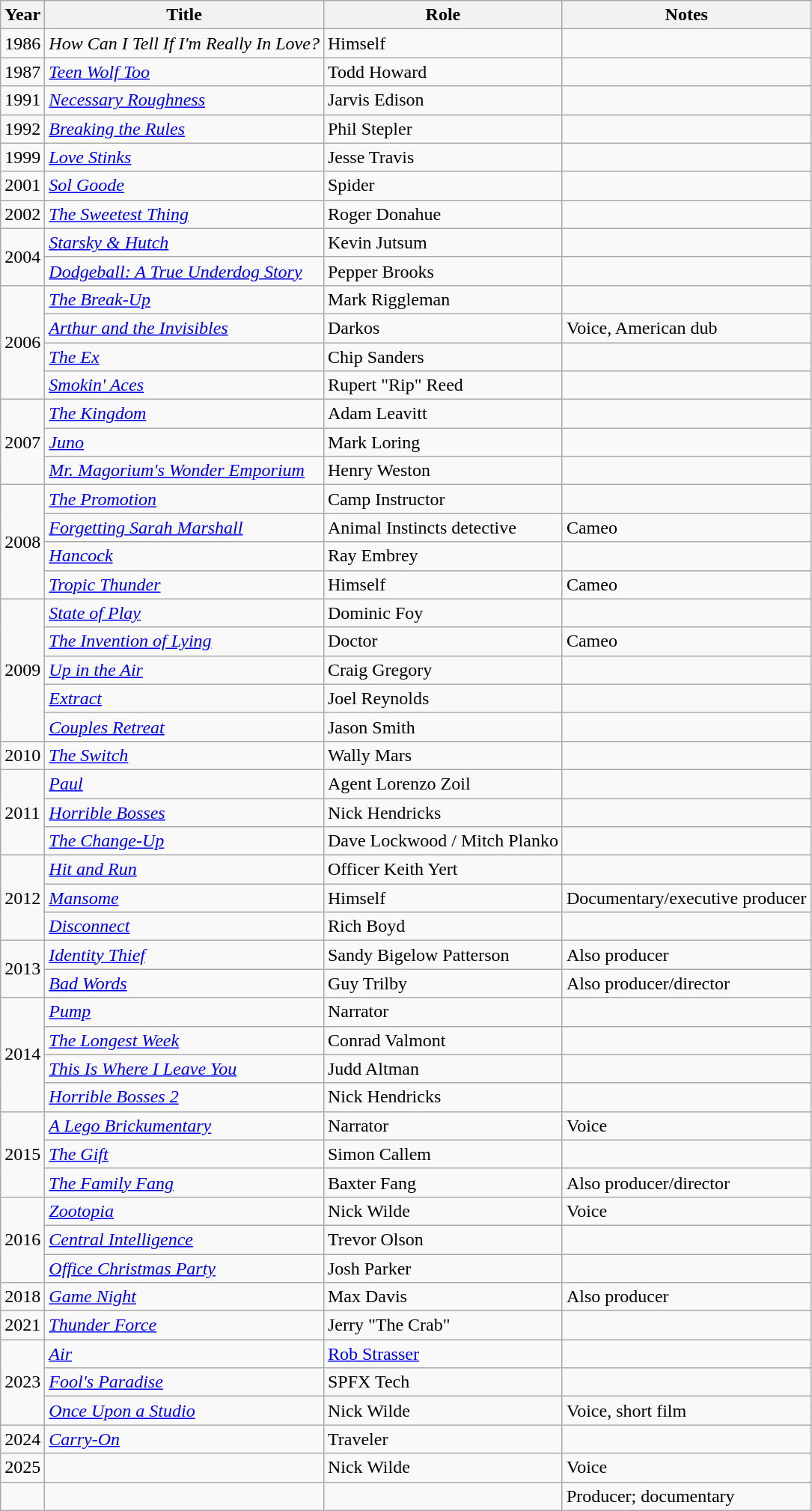<table class="wikitable sortable">
<tr>
<th>Year</th>
<th>Title</th>
<th>Role</th>
<th class="unsortable">Notes</th>
</tr>
<tr>
<td>1986</td>
<td><em>How Can I Tell If I'm Really In Love?</em></td>
<td>Himself</td>
<td></td>
</tr>
<tr>
<td>1987</td>
<td><em><a href='#'>Teen Wolf Too</a></em></td>
<td>Todd Howard</td>
<td></td>
</tr>
<tr>
<td>1991</td>
<td><em><a href='#'>Necessary Roughness</a></em></td>
<td>Jarvis Edison</td>
<td></td>
</tr>
<tr>
<td>1992</td>
<td><em><a href='#'>Breaking the Rules</a></em></td>
<td>Phil Stepler</td>
<td></td>
</tr>
<tr>
<td>1999</td>
<td><em><a href='#'>Love Stinks</a></em></td>
<td>Jesse Travis</td>
<td></td>
</tr>
<tr>
<td>2001</td>
<td><em><a href='#'>Sol Goode</a></em></td>
<td>Spider</td>
<td></td>
</tr>
<tr>
<td>2002</td>
<td><em><a href='#'>The Sweetest Thing</a></em></td>
<td>Roger Donahue</td>
<td></td>
</tr>
<tr>
<td rowspan=2>2004</td>
<td><em><a href='#'>Starsky & Hutch</a></em></td>
<td>Kevin Jutsum</td>
<td></td>
</tr>
<tr>
<td><em><a href='#'>Dodgeball: A True Underdog Story</a></em></td>
<td>Pepper Brooks</td>
<td></td>
</tr>
<tr>
<td rowspan=4>2006</td>
<td><em><a href='#'>The Break-Up</a></em></td>
<td>Mark Riggleman</td>
<td></td>
</tr>
<tr>
<td><em><a href='#'>Arthur and the Invisibles</a></em></td>
<td>Darkos</td>
<td>Voice, American dub</td>
</tr>
<tr>
<td><em><a href='#'>The Ex</a></em></td>
<td>Chip Sanders</td>
<td></td>
</tr>
<tr>
<td><em><a href='#'>Smokin' Aces</a></em></td>
<td>Rupert "Rip" Reed</td>
<td></td>
</tr>
<tr>
<td rowspan=3>2007</td>
<td><em><a href='#'>The Kingdom</a></em></td>
<td>Adam Leavitt</td>
<td></td>
</tr>
<tr>
<td><em><a href='#'>Juno</a></em></td>
<td>Mark Loring</td>
<td></td>
</tr>
<tr>
<td><em><a href='#'>Mr. Magorium's Wonder Emporium</a></em></td>
<td>Henry Weston</td>
<td></td>
</tr>
<tr>
<td rowspan=4>2008</td>
<td><em><a href='#'>The Promotion</a></em></td>
<td>Camp Instructor</td>
<td></td>
</tr>
<tr>
<td><em><a href='#'>Forgetting Sarah Marshall</a></em></td>
<td>Animal Instincts detective</td>
<td>Cameo</td>
</tr>
<tr>
<td><em><a href='#'>Hancock</a></em></td>
<td>Ray Embrey</td>
<td></td>
</tr>
<tr>
<td><em><a href='#'>Tropic Thunder</a></em></td>
<td>Himself</td>
<td>Cameo</td>
</tr>
<tr>
<td rowspan=5>2009</td>
<td><em><a href='#'>State of Play</a></em></td>
<td>Dominic Foy</td>
<td></td>
</tr>
<tr>
<td><em><a href='#'>The Invention of Lying</a></em></td>
<td>Doctor</td>
<td>Cameo</td>
</tr>
<tr>
<td><em><a href='#'>Up in the Air</a></em></td>
<td>Craig Gregory</td>
<td></td>
</tr>
<tr>
<td><em><a href='#'>Extract</a></em></td>
<td>Joel Reynolds</td>
<td></td>
</tr>
<tr>
<td><em><a href='#'>Couples Retreat</a></em></td>
<td>Jason Smith</td>
<td></td>
</tr>
<tr>
<td>2010</td>
<td><em><a href='#'>The Switch</a></em></td>
<td>Wally Mars</td>
<td></td>
</tr>
<tr>
<td rowspan=3>2011</td>
<td><em><a href='#'>Paul</a></em></td>
<td>Agent Lorenzo Zoil</td>
<td></td>
</tr>
<tr>
<td><em><a href='#'>Horrible Bosses</a></em></td>
<td>Nick Hendricks</td>
<td></td>
</tr>
<tr>
<td><em><a href='#'>The Change-Up</a></em></td>
<td>Dave Lockwood / Mitch Planko</td>
<td></td>
</tr>
<tr>
<td rowspan=3>2012</td>
<td><em><a href='#'>Hit and Run</a></em></td>
<td>Officer Keith Yert</td>
<td></td>
</tr>
<tr>
<td><em><a href='#'>Mansome</a></em></td>
<td>Himself</td>
<td>Documentary/executive producer</td>
</tr>
<tr>
<td><em><a href='#'>Disconnect</a></em></td>
<td>Rich Boyd</td>
<td></td>
</tr>
<tr>
<td rowspan=2>2013</td>
<td><em><a href='#'>Identity Thief</a></em></td>
<td>Sandy Bigelow Patterson</td>
<td>Also producer</td>
</tr>
<tr>
<td><em><a href='#'>Bad Words</a></em></td>
<td>Guy Trilby</td>
<td>Also producer/director</td>
</tr>
<tr>
<td rowspan=4>2014</td>
<td><em><a href='#'>Pump</a></em></td>
<td>Narrator</td>
<td></td>
</tr>
<tr>
<td><em><a href='#'>The Longest Week</a></em></td>
<td>Conrad Valmont</td>
<td></td>
</tr>
<tr>
<td><em><a href='#'>This Is Where I Leave You</a></em></td>
<td>Judd Altman</td>
<td></td>
</tr>
<tr>
<td><em><a href='#'>Horrible Bosses 2</a></em></td>
<td>Nick Hendricks</td>
<td></td>
</tr>
<tr>
<td rowspan=3>2015</td>
<td><em><a href='#'>A Lego Brickumentary</a></em></td>
<td>Narrator</td>
<td>Voice</td>
</tr>
<tr>
<td><em><a href='#'>The Gift</a></em></td>
<td>Simon Callem</td>
<td></td>
</tr>
<tr>
<td><em><a href='#'>The Family Fang</a></em></td>
<td>Baxter Fang</td>
<td>Also producer/director</td>
</tr>
<tr>
<td rowspan=3>2016</td>
<td><em><a href='#'>Zootopia</a></em></td>
<td>Nick Wilde</td>
<td>Voice</td>
</tr>
<tr>
<td><em><a href='#'>Central Intelligence</a></em></td>
<td>Trevor Olson</td>
<td></td>
</tr>
<tr>
<td><em><a href='#'>Office Christmas Party</a></em></td>
<td>Josh Parker</td>
<td></td>
</tr>
<tr>
<td>2018</td>
<td><em><a href='#'>Game Night</a></em></td>
<td>Max Davis</td>
<td>Also producer</td>
</tr>
<tr>
<td>2021</td>
<td><em><a href='#'>Thunder Force</a></em></td>
<td>Jerry "The Crab"</td>
<td></td>
</tr>
<tr>
<td rowspan=3>2023</td>
<td><em><a href='#'>Air</a></em></td>
<td><a href='#'>Rob Strasser</a></td>
<td></td>
</tr>
<tr>
<td><em><a href='#'>Fool's Paradise</a></em></td>
<td>SPFX Tech</td>
<td></td>
</tr>
<tr>
<td><em><a href='#'>Once Upon a Studio</a></em></td>
<td>Nick Wilde</td>
<td>Voice, short film</td>
</tr>
<tr>
<td>2024</td>
<td><em><a href='#'>Carry-On</a></em></td>
<td>Traveler</td>
<td></td>
</tr>
<tr>
<td>2025</td>
<td></td>
<td>Nick Wilde</td>
<td>Voice</td>
</tr>
<tr>
<td></td>
<td></td>
<td></td>
<td>Producer; documentary</td>
</tr>
</table>
